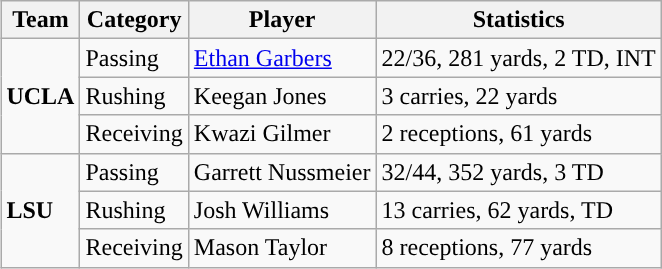<table class="wikitable" style="float: right;">
<tr>
<th>Team</th>
<th>Category</th>
<th>Player</th>
<th>Statistics</th>
</tr>
<tr>
<td rowspan=3><strong>UCLA</strong></td>
<td>Passing</td>
<td><a href='#'>Ethan Garbers</a></td>
<td>22/36, 281 yards, 2 TD, INT</td>
</tr>
<tr>
<td>Rushing</td>
<td>Keegan Jones</td>
<td>3 carries, 22 yards</td>
</tr>
<tr>
<td>Receiving</td>
<td>Kwazi Gilmer</td>
<td>2 receptions, 61 yards</td>
</tr>
<tr>
<td rowspan=3><strong>LSU</strong></td>
<td>Passing</td>
<td>Garrett Nussmeier</td>
<td>32/44, 352 yards, 3 TD</td>
</tr>
<tr>
<td>Rushing</td>
<td>Josh Williams</td>
<td>13 carries, 62 yards, TD</td>
</tr>
<tr>
<td>Receiving</td>
<td>Mason Taylor</td>
<td>8 receptions, 77 yards</td>
</tr>
</table>
